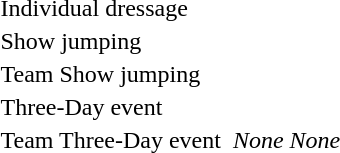<table>
<tr>
<td>Individual dressage<br></td>
<td></td>
<td></td>
<td></td>
</tr>
<tr>
<td>Show jumping<br></td>
<td></td>
<td></td>
<td></td>
</tr>
<tr>
<td>Team Show jumping<br></td>
<td></td>
<td></td>
<td></td>
</tr>
<tr>
<td>Three-Day event<br></td>
<td></td>
<td></td>
<td></td>
</tr>
<tr>
<td>Team Three-Day event<br></td>
<td></td>
<td rowspan=2><em>None</em></td>
<td rowspan=2><em>None</em></td>
</tr>
</table>
